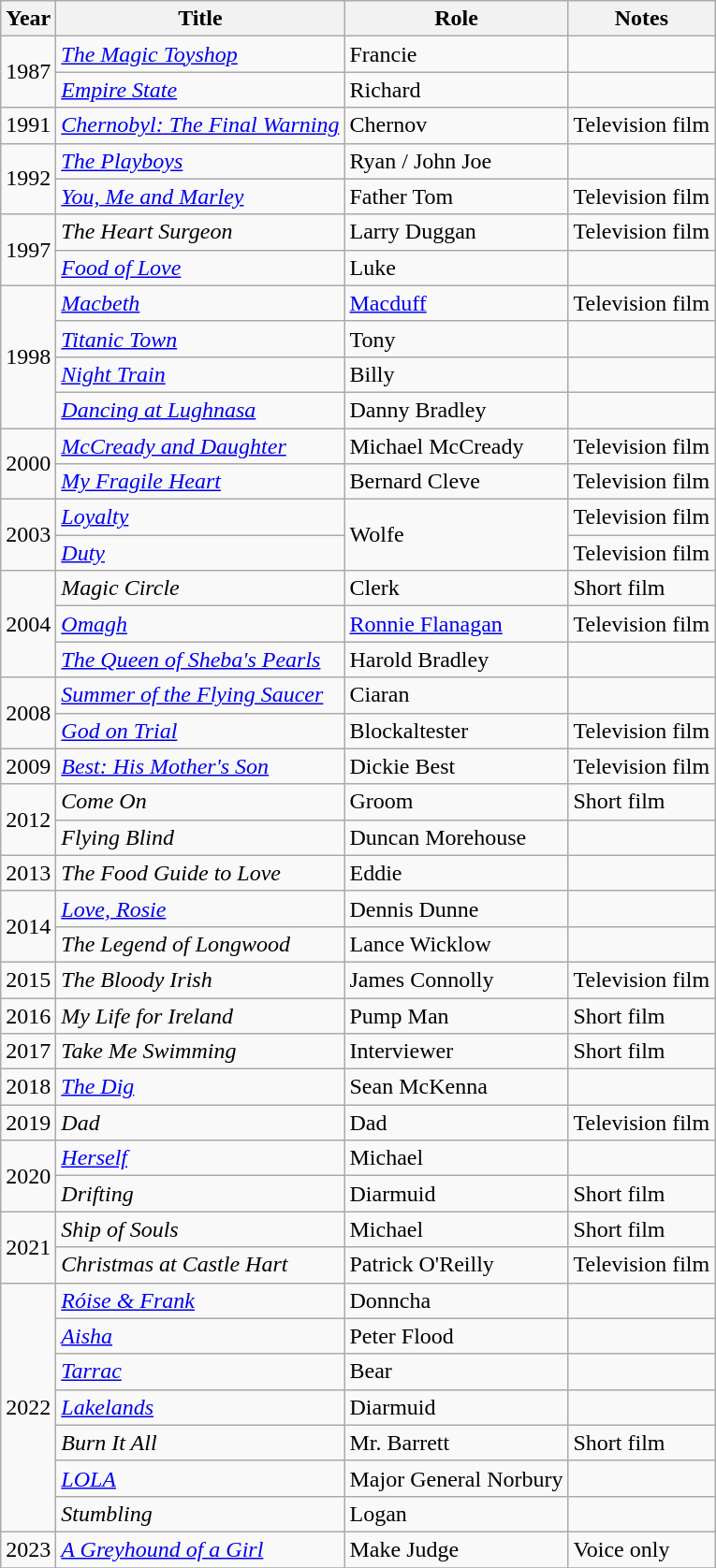<table class="wikitable sortable">
<tr>
<th>Year</th>
<th>Title</th>
<th>Role</th>
<th>Notes</th>
</tr>
<tr>
<td rowspan="2">1987</td>
<td><em><a href='#'>The Magic Toyshop</a></em></td>
<td>Francie</td>
<td></td>
</tr>
<tr>
<td><em><a href='#'>Empire State</a></em></td>
<td>Richard</td>
<td></td>
</tr>
<tr>
<td>1991</td>
<td><em><a href='#'>Chernobyl: The Final Warning</a></em></td>
<td>Chernov</td>
<td>Television film</td>
</tr>
<tr>
<td rowspan="2">1992</td>
<td><em><a href='#'>The Playboys</a></em></td>
<td>Ryan / John Joe</td>
<td></td>
</tr>
<tr>
<td><em><a href='#'>You, Me and Marley</a></em></td>
<td>Father Tom</td>
<td>Television film</td>
</tr>
<tr>
<td rowspan="2">1997</td>
<td><em>The Heart Surgeon</em></td>
<td>Larry Duggan</td>
<td>Television film</td>
</tr>
<tr>
<td><em><a href='#'>Food of Love</a></em></td>
<td>Luke</td>
<td></td>
</tr>
<tr>
<td rowspan="4">1998</td>
<td><em><a href='#'>Macbeth</a></em></td>
<td><a href='#'>Macduff</a></td>
<td>Television film</td>
</tr>
<tr>
<td><em><a href='#'>Titanic Town</a></em></td>
<td>Tony</td>
<td></td>
</tr>
<tr>
<td><em><a href='#'>Night Train</a></em></td>
<td>Billy</td>
<td></td>
</tr>
<tr>
<td><em><a href='#'>Dancing at Lughnasa</a></em></td>
<td>Danny Bradley</td>
<td></td>
</tr>
<tr>
<td rowspan="2">2000</td>
<td><em><a href='#'>McCready and Daughter</a></em></td>
<td>Michael McCready</td>
<td>Television film</td>
</tr>
<tr>
<td><em><a href='#'>My Fragile Heart</a></em></td>
<td>Bernard Cleve</td>
<td>Television film</td>
</tr>
<tr>
<td rowspan="2">2003</td>
<td><em><a href='#'>Loyalty</a></em></td>
<td rowspan="2">Wolfe</td>
<td>Television film</td>
</tr>
<tr>
<td><em><a href='#'>Duty</a></em></td>
<td>Television film</td>
</tr>
<tr>
<td rowspan="3">2004</td>
<td><em>Magic Circle</em></td>
<td>Clerk</td>
<td>Short film</td>
</tr>
<tr>
<td><em><a href='#'>Omagh</a></em></td>
<td><a href='#'>Ronnie Flanagan</a></td>
<td>Television film</td>
</tr>
<tr>
<td><em><a href='#'>The Queen of Sheba's Pearls</a></em></td>
<td>Harold Bradley</td>
<td></td>
</tr>
<tr>
<td rowspan="2">2008</td>
<td><em><a href='#'>Summer of the Flying Saucer</a></em></td>
<td>Ciaran</td>
<td></td>
</tr>
<tr>
<td><em><a href='#'>God on Trial</a></em></td>
<td>Blockaltester</td>
<td>Television film</td>
</tr>
<tr>
<td>2009</td>
<td><em><a href='#'>Best: His Mother's Son</a></em></td>
<td>Dickie Best</td>
<td>Television film</td>
</tr>
<tr>
<td rowspan="2">2012</td>
<td><em>Come On</em></td>
<td>Groom</td>
<td>Short film</td>
</tr>
<tr>
<td><em>Flying Blind</em></td>
<td>Duncan Morehouse</td>
<td></td>
</tr>
<tr>
<td>2013</td>
<td><em>The Food Guide to Love</em></td>
<td>Eddie</td>
<td></td>
</tr>
<tr>
<td rowspan="2">2014</td>
<td><em><a href='#'>Love, Rosie</a></em></td>
<td>Dennis Dunne</td>
<td></td>
</tr>
<tr>
<td><em>The Legend of Longwood</em></td>
<td>Lance Wicklow</td>
<td></td>
</tr>
<tr>
<td>2015</td>
<td><em>The Bloody Irish</em></td>
<td>James Connolly</td>
<td>Television film</td>
</tr>
<tr>
<td>2016</td>
<td><em>My Life for Ireland</em></td>
<td>Pump Man</td>
<td>Short film</td>
</tr>
<tr>
<td>2017</td>
<td><em>Take Me Swimming</em></td>
<td>Interviewer</td>
<td>Short film</td>
</tr>
<tr>
<td>2018</td>
<td><em><a href='#'>The Dig</a></em></td>
<td>Sean McKenna</td>
<td></td>
</tr>
<tr>
<td>2019</td>
<td><em>Dad</em></td>
<td>Dad</td>
<td>Television film</td>
</tr>
<tr>
<td rowspan="2">2020</td>
<td><em><a href='#'>Herself</a></em></td>
<td>Michael</td>
<td></td>
</tr>
<tr>
<td><em>Drifting</em></td>
<td>Diarmuid</td>
<td>Short film</td>
</tr>
<tr>
<td rowspan="2">2021</td>
<td><em>Ship of Souls</em></td>
<td>Michael</td>
<td>Short film</td>
</tr>
<tr>
<td><em>Christmas at Castle Hart</em></td>
<td>Patrick O'Reilly</td>
<td>Television film</td>
</tr>
<tr>
<td rowspan="7">2022</td>
<td><em><a href='#'>Róise & Frank</a></em></td>
<td>Donncha</td>
<td></td>
</tr>
<tr>
<td><em><a href='#'>Aisha</a></em></td>
<td>Peter Flood</td>
<td></td>
</tr>
<tr>
<td><em><a href='#'>Tarrac</a></em></td>
<td>Bear</td>
<td></td>
</tr>
<tr>
<td><em><a href='#'>Lakelands</a></em></td>
<td>Diarmuid</td>
<td></td>
</tr>
<tr>
<td><em>Burn It All</em></td>
<td>Mr. Barrett</td>
<td>Short film</td>
</tr>
<tr>
<td><em><a href='#'>LOLA</a></em></td>
<td>Major General Norbury</td>
<td></td>
</tr>
<tr>
<td><em>Stumbling</em></td>
<td>Logan</td>
<td></td>
</tr>
<tr>
<td>2023</td>
<td><em><a href='#'>A Greyhound of a Girl</a></em></td>
<td>Make Judge</td>
<td>Voice only</td>
</tr>
<tr>
</tr>
</table>
